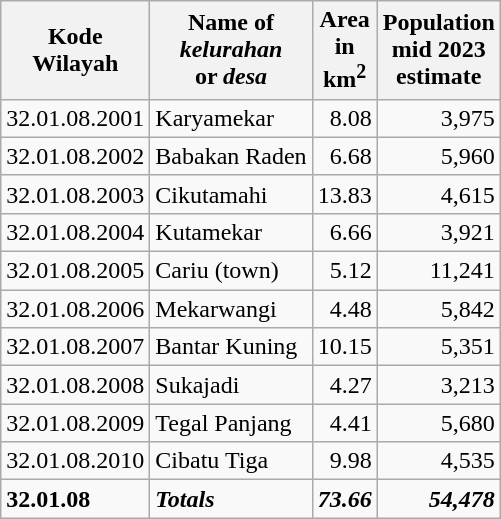<table class="wikitable">
<tr>
<th>Kode <br>Wilayah</th>
<th>Name of <br> <em>kelurahan</em><br> or <em>desa</em></th>
<th>Area <br>in <br>km<sup>2</sup></th>
<th>Population<br>mid 2023<br>estimate</th>
</tr>
<tr>
<td>32.01.08.2001</td>
<td>Karyamekar</td>
<td align="right">8.08</td>
<td align="right">3,975</td>
</tr>
<tr>
<td>32.01.08.2002</td>
<td>Babakan Raden</td>
<td align="right">6.68</td>
<td align="right">5,960</td>
</tr>
<tr>
<td>32.01.08.2003</td>
<td>Cikutamahi</td>
<td align="right">13.83</td>
<td align="right">4,615</td>
</tr>
<tr>
<td>32.01.08.2004</td>
<td>Kutamekar</td>
<td align="right">6.66</td>
<td align="right">3,921</td>
</tr>
<tr>
<td>32.01.08.2005</td>
<td>Cariu (town)</td>
<td align="right">5.12</td>
<td align="right">11,241</td>
</tr>
<tr>
<td>32.01.08.2006</td>
<td>Mekarwangi</td>
<td align="right">4.48</td>
<td align="right">5,842</td>
</tr>
<tr>
<td>32.01.08.2007</td>
<td>Bantar Kuning</td>
<td align="right">10.15</td>
<td align="right">5,351</td>
</tr>
<tr>
<td>32.01.08.2008</td>
<td>Sukajadi</td>
<td align="right">4.27</td>
<td align="right">3,213</td>
</tr>
<tr>
<td>32.01.08.2009</td>
<td>Tegal Panjang</td>
<td align="right">4.41</td>
<td align="right">5,680</td>
</tr>
<tr>
<td>32.01.08.2010</td>
<td>Cibatu Tiga</td>
<td align="right">9.98</td>
<td align="right">4,535</td>
</tr>
<tr>
<td><strong>32.01.08</strong></td>
<td><strong><em>Totals</em></strong></td>
<td align="right"><strong><em>73.66</em></strong></td>
<td align="right"><strong><em>54,478</em></strong></td>
</tr>
</table>
